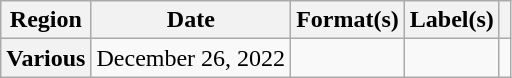<table class="wikitable plainrowheaders">
<tr>
<th scope="col">Region</th>
<th scope="col">Date</th>
<th scope="col">Format(s)</th>
<th scope="col">Label(s)</th>
<th scope="col"></th>
</tr>
<tr>
<th scope="row">Various</th>
<td>December 26, 2022</td>
<td></td>
<td></td>
<td style="text-align:center"></td>
</tr>
</table>
